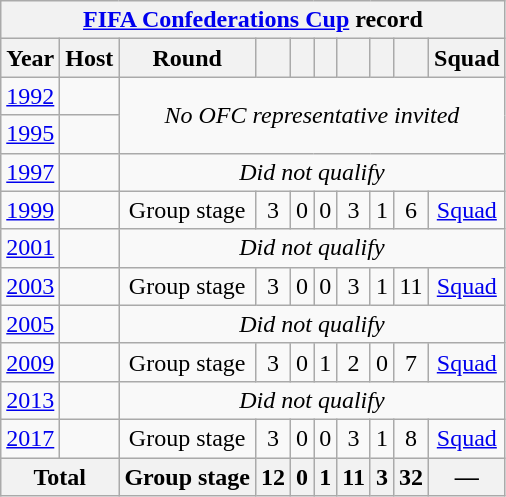<table class="wikitable" style="text-align: center;font-size:100%;">
<tr>
<th colspan="10"><a href='#'>FIFA Confederations Cup</a> record</th>
</tr>
<tr>
<th scope="col">Year</th>
<th scope="col">Host</th>
<th scope="col">Round</th>
<th scope="col"></th>
<th scope="col"></th>
<th scope="col"></th>
<th scope="col"></th>
<th scope="col"></th>
<th scope="col"></th>
<th scope="col">Squad</th>
</tr>
<tr>
<td><a href='#'>1992</a></td>
<td align=left></td>
<td colspan="8" rowspan=2><em>No OFC representative invited</em></td>
</tr>
<tr>
<td><a href='#'>1995</a></td>
<td align=left></td>
</tr>
<tr>
<td><a href='#'>1997</a></td>
<td align=left></td>
<td colspan="8"><em>Did not qualify</em></td>
</tr>
<tr>
<td><a href='#'>1999</a></td>
<td align=left></td>
<td>Group stage</td>
<td>3</td>
<td>0</td>
<td>0</td>
<td>3</td>
<td>1</td>
<td>6</td>
<td><a href='#'>Squad</a></td>
</tr>
<tr>
<td><a href='#'>2001</a></td>
<td align=left><br></td>
<td colspan="8"><em>Did not qualify</em></td>
</tr>
<tr>
<td><a href='#'>2003</a></td>
<td align=left></td>
<td>Group stage</td>
<td>3</td>
<td>0</td>
<td>0</td>
<td>3</td>
<td>1</td>
<td>11</td>
<td><a href='#'>Squad</a></td>
</tr>
<tr>
<td><a href='#'>2005</a></td>
<td align=left></td>
<td colspan="9"><em>Did not qualify</em></td>
</tr>
<tr>
<td><a href='#'>2009</a></td>
<td align=left></td>
<td>Group stage</td>
<td>3</td>
<td>0</td>
<td>1</td>
<td>2</td>
<td>0</td>
<td>7</td>
<td><a href='#'>Squad</a></td>
</tr>
<tr>
<td><a href='#'>2013</a></td>
<td align=left></td>
<td colspan="9"><em>Did not qualify</em></td>
</tr>
<tr>
<td><a href='#'>2017</a></td>
<td align=left></td>
<td>Group stage</td>
<td>3</td>
<td>0</td>
<td>0</td>
<td>3</td>
<td>1</td>
<td>8</td>
<td><a href='#'>Squad</a></td>
</tr>
<tr>
<th colspan="2">Total</th>
<th>Group stage</th>
<th>12</th>
<th>0</th>
<th>1</th>
<th>11</th>
<th>3</th>
<th>32</th>
<th>—</th>
</tr>
</table>
